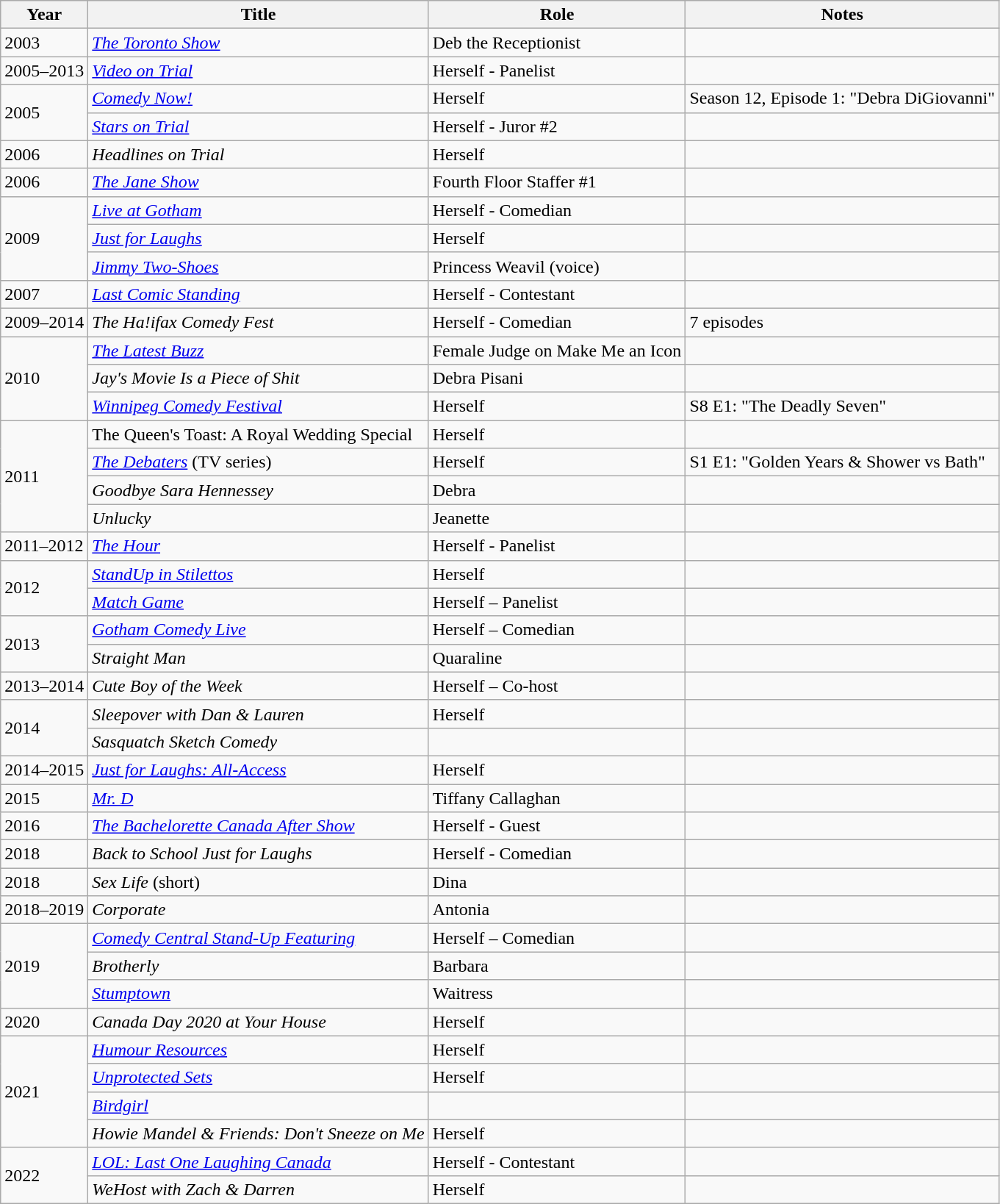<table class="wikitable">
<tr>
<th>Year</th>
<th>Title</th>
<th>Role</th>
<th>Notes</th>
</tr>
<tr>
<td>2003</td>
<td><em><a href='#'>The Toronto Show</a></em></td>
<td>Deb the Receptionist</td>
<td></td>
</tr>
<tr>
<td>2005–2013</td>
<td><em><a href='#'>Video on Trial</a></em></td>
<td>Herself - Panelist</td>
<td></td>
</tr>
<tr>
<td rowspan="2">2005</td>
<td><em><a href='#'>Comedy Now!</a></em></td>
<td>Herself</td>
<td>Season 12, Episode 1: "Debra DiGiovanni"</td>
</tr>
<tr>
<td><em><a href='#'>Stars on Trial</a></em></td>
<td>Herself - Juror #2</td>
<td></td>
</tr>
<tr>
<td>2006</td>
<td><em>Headlines on Trial</em></td>
<td>Herself</td>
<td></td>
</tr>
<tr>
<td>2006</td>
<td><em><a href='#'>The Jane Show</a></em></td>
<td>Fourth Floor Staffer #1</td>
<td></td>
</tr>
<tr>
<td rowspan="3">2009</td>
<td><em><a href='#'>Live at Gotham</a></em></td>
<td>Herself - Comedian</td>
<td></td>
</tr>
<tr>
<td><em><a href='#'>Just for Laughs</a></em></td>
<td>Herself</td>
<td></td>
</tr>
<tr>
<td><em><a href='#'>Jimmy Two-Shoes</a></em></td>
<td>Princess Weavil (voice)</td>
<td></td>
</tr>
<tr>
<td>2007</td>
<td><em><a href='#'>Last Comic Standing</a></em></td>
<td>Herself - Contestant</td>
<td></td>
</tr>
<tr>
<td>2009–2014</td>
<td><em>The Ha!ifax Comedy Fest</em></td>
<td>Herself - Comedian</td>
<td>7 episodes</td>
</tr>
<tr>
<td rowspan="3">2010</td>
<td><em><a href='#'>The Latest Buzz</a></em></td>
<td>Female Judge on Make Me an Icon</td>
<td></td>
</tr>
<tr>
<td><em>Jay's Movie Is a Piece of Shit</em></td>
<td>Debra Pisani</td>
<td></td>
</tr>
<tr>
<td><em><a href='#'>Winnipeg Comedy Festival</a></em></td>
<td>Herself</td>
<td>S8 E1: "The Deadly Seven"</td>
</tr>
<tr>
<td rowspan="4">2011</td>
<td>The Queen's Toast: A Royal Wedding Special</td>
<td>Herself</td>
<td></td>
</tr>
<tr>
<td><em><a href='#'>The Debaters</a></em> (TV series)</td>
<td>Herself</td>
<td>S1 E1: "Golden Years & Shower vs Bath"</td>
</tr>
<tr>
<td><em>Goodbye Sara Hennessey</em></td>
<td>Debra</td>
<td></td>
</tr>
<tr>
<td><em>Unlucky</em></td>
<td>Jeanette</td>
<td></td>
</tr>
<tr>
<td>2011–2012</td>
<td><em><a href='#'>The Hour</a></em></td>
<td>Herself - Panelist</td>
<td></td>
</tr>
<tr>
<td rowspan="2">2012</td>
<td><em><a href='#'>StandUp in Stilettos</a></em></td>
<td>Herself</td>
<td></td>
</tr>
<tr>
<td><em><a href='#'>Match Game</a></em></td>
<td>Herself – Panelist</td>
<td></td>
</tr>
<tr>
<td rowspan="2">2013</td>
<td><em><a href='#'>Gotham Comedy Live</a></em></td>
<td>Herself – Comedian</td>
<td></td>
</tr>
<tr>
<td><em>Straight Man</em></td>
<td>Quaraline</td>
<td></td>
</tr>
<tr>
<td>2013–2014</td>
<td><em>Cute Boy of the Week</em></td>
<td>Herself – Co-host</td>
<td></td>
</tr>
<tr>
<td rowspan="2">2014</td>
<td><em>Sleepover with Dan & Lauren</em></td>
<td>Herself</td>
<td></td>
</tr>
<tr>
<td><em>Sasquatch Sketch Comedy</em></td>
<td></td>
<td></td>
</tr>
<tr>
<td>2014–2015</td>
<td><em><a href='#'>Just for Laughs: All-Access</a></em></td>
<td>Herself</td>
<td></td>
</tr>
<tr>
<td>2015</td>
<td><em><a href='#'>Mr. D</a></em></td>
<td>Tiffany Callaghan</td>
<td></td>
</tr>
<tr>
<td>2016</td>
<td><a href='#'><em>The Bachelorette Canada After Show</em></a></td>
<td>Herself - Guest</td>
<td></td>
</tr>
<tr>
<td>2018</td>
<td><em>Back to School Just for Laughs</em></td>
<td>Herself - Comedian</td>
<td></td>
</tr>
<tr>
<td>2018</td>
<td><em>Sex Life</em> (short)</td>
<td>Dina</td>
<td></td>
</tr>
<tr>
<td>2018–2019</td>
<td><em>Corporate</em></td>
<td>Antonia</td>
<td></td>
</tr>
<tr>
<td rowspan="3">2019</td>
<td><a href='#'><em>Comedy Central Stand-Up Featuring</em></a></td>
<td>Herself – Comedian</td>
<td></td>
</tr>
<tr>
<td><em>Brotherly</em></td>
<td>Barbara</td>
<td></td>
</tr>
<tr>
<td><em><a href='#'>Stumptown</a></em></td>
<td>Waitress</td>
<td></td>
</tr>
<tr>
<td>2020</td>
<td><em>Canada Day 2020 at Your House</em></td>
<td>Herself</td>
<td></td>
</tr>
<tr>
<td rowspan="4">2021</td>
<td><em><a href='#'>Humour Resources</a></em></td>
<td>Herself</td>
<td></td>
</tr>
<tr>
<td><em><a href='#'>Unprotected Sets</a></em></td>
<td>Herself</td>
<td></td>
</tr>
<tr>
<td><a href='#'><em>Birdgirl</em></a></td>
<td></td>
<td></td>
</tr>
<tr>
<td><em>Howie Mandel & Friends: Don't Sneeze on Me</em></td>
<td>Herself</td>
<td></td>
</tr>
<tr>
<td rowspan="2">2022</td>
<td><em><a href='#'>LOL: Last One Laughing Canada</a></em></td>
<td>Herself - Contestant</td>
<td></td>
</tr>
<tr>
<td><em>WeHost with Zach & Darren</em></td>
<td>Herself</td>
<td></td>
</tr>
</table>
